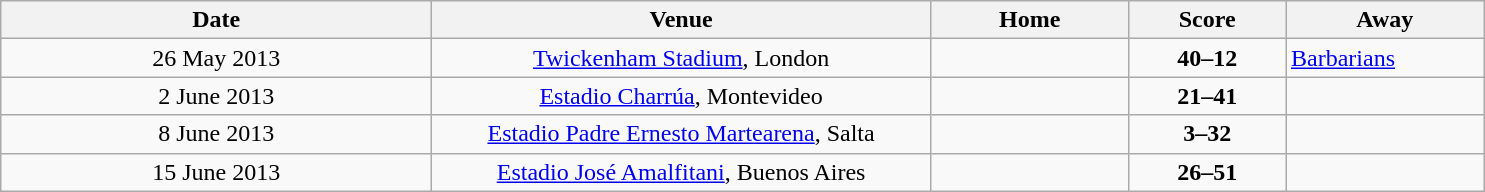<table class="wikitable" style="text-align:center;">
<tr>
<th style="width:280px">Date</th>
<th scope="col" style="width: 325px;">Venue</th>
<th style="width:125px">Home</th>
<th style="width:97px">Score</th>
<th style="width:125px">Away</th>
</tr>
<tr>
<td>26 May 2013</td>
<td><a href='#'>Twickenham Stadium</a>, London</td>
<td align=right></td>
<td><strong>40–12</strong></td>
<td align=left><a href='#'>Barbarians</a></td>
</tr>
<tr>
<td>2 June 2013</td>
<td><a href='#'>Estadio Charrúa</a>, Montevideo</td>
<td align=right></td>
<td><strong>21–41</strong></td>
<td align=left></td>
</tr>
<tr>
<td>8 June 2013</td>
<td><a href='#'>Estadio Padre Ernesto Martearena</a>, Salta</td>
<td align=right></td>
<td><strong>3–32</strong></td>
<td align=left></td>
</tr>
<tr>
<td>15 June 2013</td>
<td><a href='#'>Estadio José Amalfitani</a>, Buenos Aires</td>
<td align=right></td>
<td><strong>26–51</strong></td>
<td align=left></td>
</tr>
</table>
